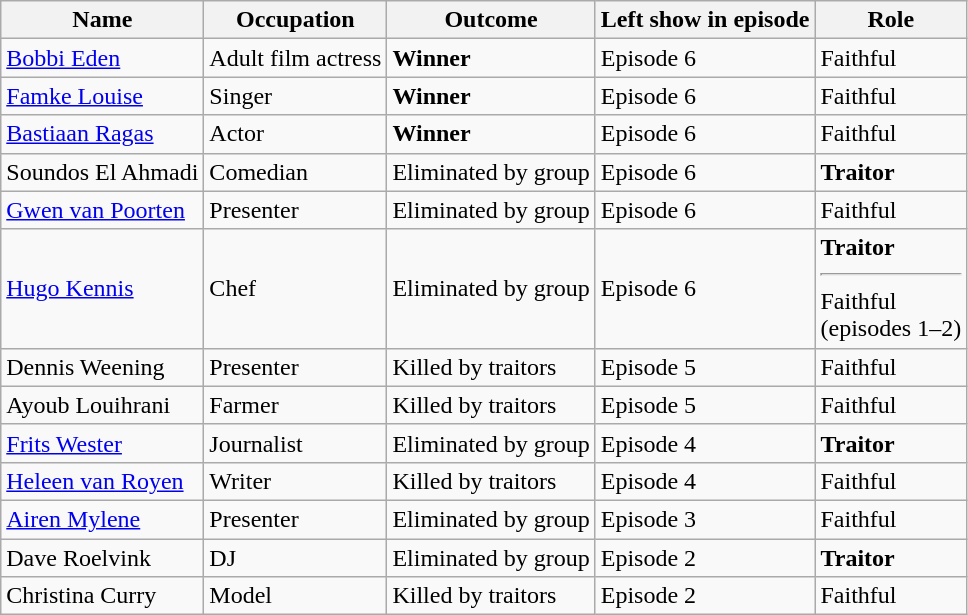<table class="wikitable">
<tr>
<th>Name</th>
<th>Occupation</th>
<th>Outcome</th>
<th>Left show in episode</th>
<th>Role</th>
</tr>
<tr>
<td><a href='#'>Bobbi Eden</a></td>
<td>Adult film actress</td>
<td><strong>Winner</strong></td>
<td>Episode 6</td>
<td>Faithful</td>
</tr>
<tr>
<td><a href='#'>Famke Louise</a></td>
<td>Singer</td>
<td><strong>Winner</strong></td>
<td>Episode 6</td>
<td>Faithful</td>
</tr>
<tr>
<td><a href='#'>Bastiaan Ragas</a></td>
<td>Actor</td>
<td><strong>Winner</strong></td>
<td>Episode 6</td>
<td>Faithful</td>
</tr>
<tr>
<td>Soundos El Ahmadi</td>
<td>Comedian</td>
<td>Eliminated by group</td>
<td>Episode 6</td>
<td><strong>Traitor</strong></td>
</tr>
<tr>
<td><a href='#'>Gwen van Poorten</a></td>
<td>Presenter</td>
<td>Eliminated by group</td>
<td>Episode 6</td>
<td>Faithful</td>
</tr>
<tr>
<td><a href='#'>Hugo Kennis</a></td>
<td>Chef</td>
<td>Eliminated by group</td>
<td>Episode 6</td>
<td><strong>Traitor</strong><hr>Faithful<br>(episodes 1–2)</td>
</tr>
<tr>
<td>Dennis Weening</td>
<td>Presenter</td>
<td>Killed by traitors</td>
<td>Episode 5</td>
<td>Faithful</td>
</tr>
<tr>
<td>Ayoub Louihrani</td>
<td>Farmer</td>
<td>Killed by traitors</td>
<td>Episode 5</td>
<td>Faithful</td>
</tr>
<tr>
<td><a href='#'>Frits Wester</a></td>
<td>Journalist</td>
<td>Eliminated by group</td>
<td>Episode 4</td>
<td><strong>Traitor</strong></td>
</tr>
<tr>
<td><a href='#'>Heleen van Royen</a></td>
<td>Writer</td>
<td>Killed by traitors</td>
<td>Episode 4</td>
<td>Faithful</td>
</tr>
<tr>
<td><a href='#'>Airen Mylene</a></td>
<td>Presenter</td>
<td>Eliminated by group</td>
<td>Episode 3</td>
<td>Faithful</td>
</tr>
<tr>
<td>Dave Roelvink</td>
<td>DJ</td>
<td>Eliminated by group</td>
<td>Episode 2</td>
<td><strong>Traitor</strong></td>
</tr>
<tr>
<td>Christina Curry</td>
<td>Model</td>
<td>Killed by traitors</td>
<td>Episode 2</td>
<td>Faithful</td>
</tr>
</table>
